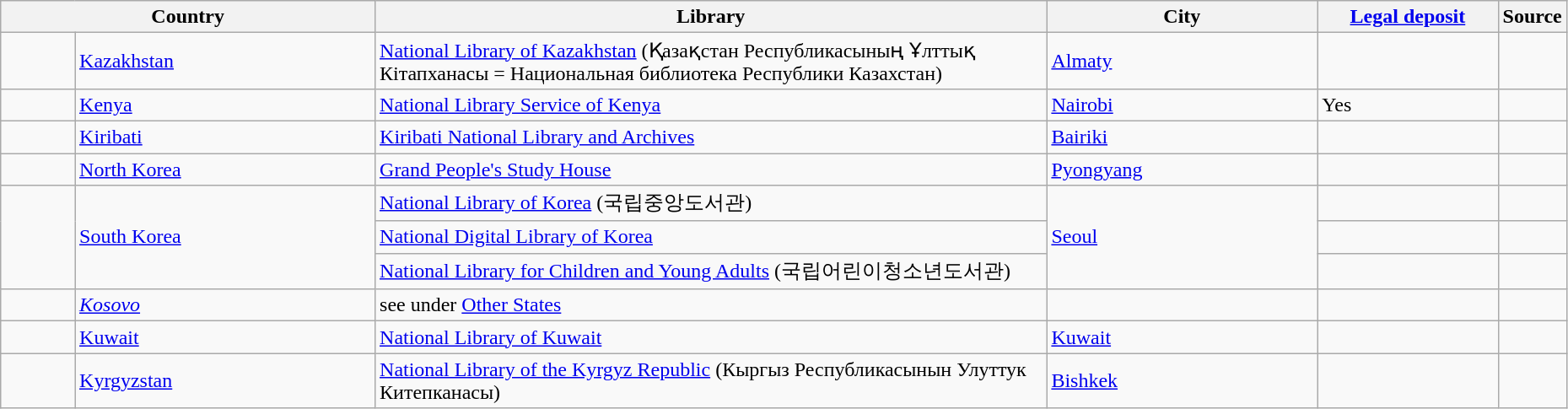<table class="wikitable" style="width:98%">
<tr>
<th colspan=2 style="width:25%">Country</th>
<th style="width:45%">Library</th>
<th style="width:18%">City</th>
<th style="width:12%"><a href='#'>Legal deposit</a></th>
<th style="width:12%">Source</th>
</tr>
<tr>
<td style="width:5%"></td>
<td><a href='#'>Kazakhstan</a></td>
<td><a href='#'>National Library of Kazakhstan</a> (Қазақстан Республикасының Ұлттық Кітапханасы = Национальная библиотека Республики Казахстан)</td>
<td><a href='#'>Almaty</a></td>
<td></td>
<td align="right"></td>
</tr>
<tr>
<td></td>
<td><a href='#'>Kenya</a></td>
<td><a href='#'>National Library Service of Kenya</a></td>
<td><a href='#'>Nairobi</a></td>
<td>Yes</td>
<td align="right"></td>
</tr>
<tr>
<td></td>
<td><a href='#'>Kiribati</a></td>
<td><a href='#'>Kiribati National Library and Archives</a></td>
<td><a href='#'>Bairiki</a></td>
<td></td>
<td align="right"></td>
</tr>
<tr>
<td></td>
<td><a href='#'>North Korea</a></td>
<td><a href='#'>Grand People's Study House</a></td>
<td><a href='#'>Pyongyang</a></td>
<td></td>
<td align="right"></td>
</tr>
<tr>
<td rowspan="3"></td>
<td rowspan="3"><a href='#'>South Korea</a></td>
<td><a href='#'>National Library of Korea</a> (국립중앙도서관)</td>
<td rowspan="3"><a href='#'>Seoul</a></td>
<td></td>
<td align="right"></td>
</tr>
<tr>
<td><a href='#'>National Digital Library of Korea</a></td>
<td></td>
<td align="right"></td>
</tr>
<tr>
<td><a href='#'>National Library for Children and Young Adults</a> (국립어린이청소년도서관)</td>
<td></td>
<td align="right"></td>
</tr>
<tr>
<td></td>
<td><em><a href='#'>Kosovo</a></em></td>
<td> see under <a href='#'>Other States</a></td>
<td></td>
<td></td>
<td></td>
</tr>
<tr>
<td></td>
<td><a href='#'>Kuwait</a></td>
<td><a href='#'>National Library of Kuwait</a></td>
<td><a href='#'>Kuwait</a></td>
<td></td>
<td align="right"></td>
</tr>
<tr>
<td></td>
<td><a href='#'>Kyrgyzstan</a></td>
<td><a href='#'>National Library of the Kyrgyz Republic</a> (Кыргыз Республикасынын Улуттук Китепканасы)</td>
<td><a href='#'>Bishkek</a></td>
<td></td>
<td align="right"></td>
</tr>
</table>
